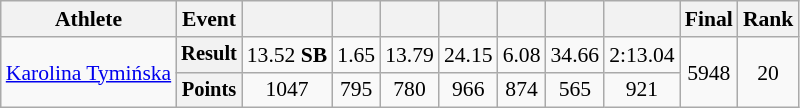<table class="wikitable" style="font-size:90%">
<tr>
<th>Athlete</th>
<th>Event</th>
<th></th>
<th></th>
<th></th>
<th></th>
<th></th>
<th></th>
<th></th>
<th>Final</th>
<th>Rank</th>
</tr>
<tr style=text-align:center>
<td rowspan=2 style=text-align:left><a href='#'>Karolina Tymińska</a></td>
<th style="font-size:95%">Result</th>
<td>13.52 <strong>SB</strong></td>
<td>1.65</td>
<td>13.79</td>
<td>24.15</td>
<td>6.08</td>
<td>34.66</td>
<td>2:13.04</td>
<td rowspan=2>5948</td>
<td rowspan=2>20</td>
</tr>
<tr style=text-align:center>
<th style="font-size:95%">Points</th>
<td>1047</td>
<td>795</td>
<td>780</td>
<td>966</td>
<td>874</td>
<td>565</td>
<td>921</td>
</tr>
</table>
